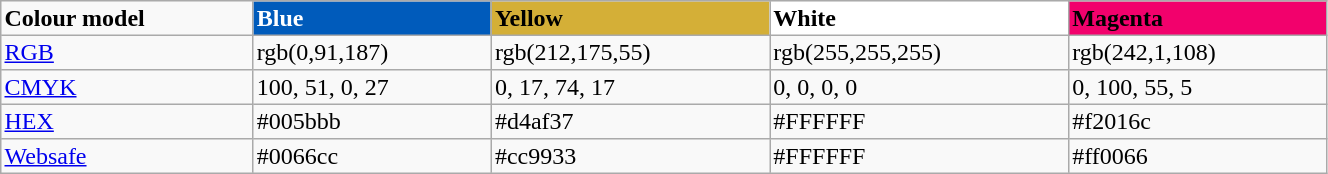<table width="70%" border="1" cellpadding="2" cellspacing="0" style="background: #f9f9f9; border: 1px solid #aaaaaa; border-collapse: collapse; white-space: nowrap; text-align: left">
<tr>
<th>Colour model</th>
<th style="background:#005bbb;color:white">Blue</th>
<th style="background:#d4af37">Yellow</th>
<th style="background:#FFFFFF">White</th>
<th style="background:#f2016c">Magenta</th>
</tr>
<tr>
<td><a href='#'>RGB</a></td>
<td>rgb(0,91,187)</td>
<td>rgb(212,175,55)</td>
<td>rgb(255,255,255)</td>
<td>rgb(242,1,108)</td>
</tr>
<tr>
<td><a href='#'>CMYK</a></td>
<td>100, 51, 0, 27</td>
<td>0, 17, 74, 17</td>
<td>0, 0, 0, 0</td>
<td>0, 100, 55, 5</td>
</tr>
<tr>
<td><a href='#'>HEX</a></td>
<td>#005bbb</td>
<td>#d4af37</td>
<td>#FFFFFF</td>
<td>#f2016c</td>
</tr>
<tr>
<td><a href='#'>Websafe</a></td>
<td>#0066cc</td>
<td>#cc9933</td>
<td>#FFFFFF</td>
<td>#ff0066</td>
</tr>
</table>
